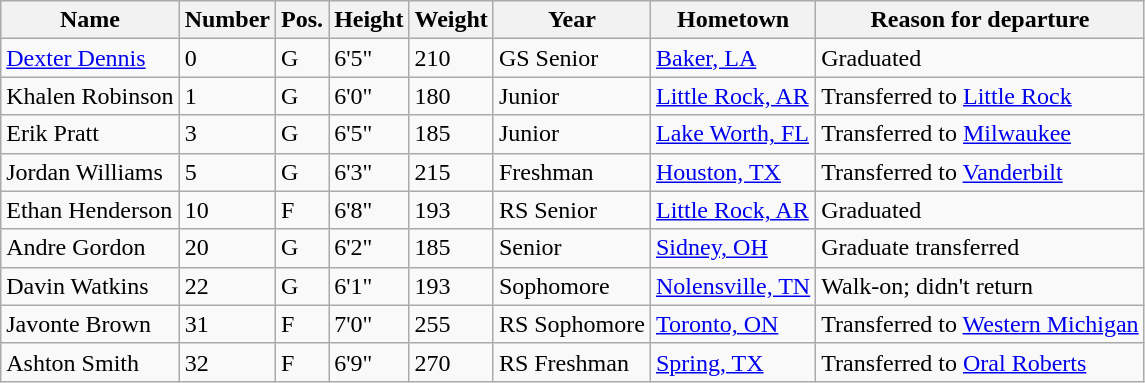<table class="wikitable sortable" border="1">
<tr>
<th>Name</th>
<th>Number</th>
<th>Pos.</th>
<th>Height</th>
<th>Weight</th>
<th>Year</th>
<th>Hometown</th>
<th class="unsortable">Reason for departure</th>
</tr>
<tr>
<td><a href='#'>Dexter Dennis</a></td>
<td>0</td>
<td>G</td>
<td>6'5"</td>
<td>210</td>
<td>GS Senior</td>
<td><a href='#'>Baker, LA</a></td>
<td>Graduated</td>
</tr>
<tr>
<td>Khalen Robinson</td>
<td>1</td>
<td>G</td>
<td>6'0"</td>
<td>180</td>
<td>Junior</td>
<td><a href='#'>Little Rock, AR</a></td>
<td>Transferred to <a href='#'>Little Rock</a></td>
</tr>
<tr>
<td>Erik Pratt</td>
<td>3</td>
<td>G</td>
<td>6'5"</td>
<td>185</td>
<td>Junior</td>
<td><a href='#'>Lake Worth, FL</a></td>
<td>Transferred to <a href='#'>Milwaukee</a></td>
</tr>
<tr>
<td>Jordan Williams</td>
<td>5</td>
<td>G</td>
<td>6'3"</td>
<td>215</td>
<td>Freshman</td>
<td><a href='#'>Houston, TX</a></td>
<td>Transferred to <a href='#'>Vanderbilt</a></td>
</tr>
<tr>
<td>Ethan Henderson</td>
<td>10</td>
<td>F</td>
<td>6'8"</td>
<td>193</td>
<td>RS Senior</td>
<td><a href='#'>Little Rock, AR</a></td>
<td>Graduated</td>
</tr>
<tr>
<td>Andre Gordon</td>
<td>20</td>
<td>G</td>
<td>6'2"</td>
<td>185</td>
<td>Senior</td>
<td><a href='#'>Sidney, OH</a></td>
<td>Graduate transferred</td>
</tr>
<tr>
<td>Davin Watkins</td>
<td>22</td>
<td>G</td>
<td>6'1"</td>
<td>193</td>
<td>Sophomore</td>
<td><a href='#'>Nolensville, TN</a></td>
<td>Walk-on; didn't return</td>
</tr>
<tr>
<td>Javonte Brown</td>
<td>31</td>
<td>F</td>
<td>7'0"</td>
<td>255</td>
<td>RS Sophomore</td>
<td><a href='#'>Toronto, ON</a></td>
<td>Transferred to <a href='#'>Western Michigan</a></td>
</tr>
<tr>
<td>Ashton Smith</td>
<td>32</td>
<td>F</td>
<td>6'9"</td>
<td>270</td>
<td>RS Freshman</td>
<td><a href='#'>Spring, TX</a></td>
<td>Transferred to <a href='#'>Oral Roberts</a></td>
</tr>
</table>
